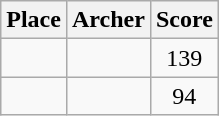<table class=wikitable style="text-align:center">
<tr>
<th>Place</th>
<th>Archer</th>
<th>Score</th>
</tr>
<tr>
<td></td>
<td align=left></td>
<td>139</td>
</tr>
<tr>
<td></td>
<td align=left></td>
<td>94</td>
</tr>
</table>
